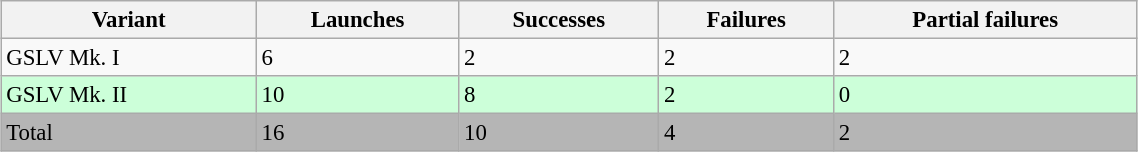<table class="wikitable" style="margin: 1em auto 1em auto;background:#fff; font-size:95%;width:60%">
<tr>
<th>Variant</th>
<th>Launches</th>
<th>Successes</th>
<th>Failures</th>
<th>Partial failures</th>
</tr>
<tr style="background:#F9F9F9">
<td>GSLV Mk. I</td>
<td>6</td>
<td>2</td>
<td>2</td>
<td>2</td>
</tr>
<tr style="background:#CCFFD9">
<td>GSLV Mk. II</td>
<td>10</td>
<td>8</td>
<td>2</td>
<td>0</td>
</tr>
<tr style="background:#B5B5B5">
<td>Total </td>
<td>16</td>
<td>10</td>
<td>4</td>
<td>2</td>
</tr>
</table>
